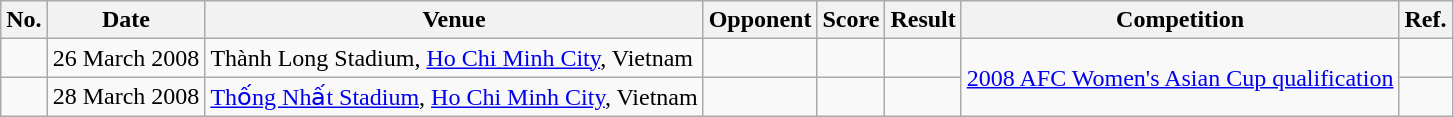<table class="wikitable">
<tr>
<th>No.</th>
<th>Date</th>
<th>Venue</th>
<th>Opponent</th>
<th>Score</th>
<th>Result</th>
<th>Competition</th>
<th>Ref.</th>
</tr>
<tr>
<td></td>
<td>26 March 2008</td>
<td>Thành Long Stadium, <a href='#'>Ho Chi Minh City</a>, Vietnam</td>
<td></td>
<td></td>
<td></td>
<td rowspan=2><a href='#'>2008 AFC Women's Asian Cup qualification</a></td>
<td></td>
</tr>
<tr>
<td></td>
<td>28 March 2008</td>
<td><a href='#'>Thống Nhất Stadium</a>, <a href='#'>Ho Chi Minh City</a>, Vietnam</td>
<td></td>
<td></td>
<td></td>
<td></td>
</tr>
</table>
